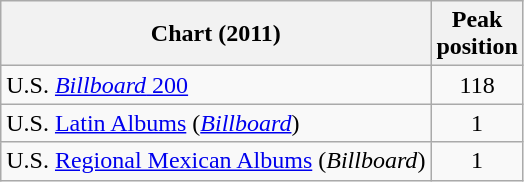<table class="wikitable">
<tr>
<th align="left">Chart (2011)</th>
<th align="left">Peak<br>position</th>
</tr>
<tr>
<td align="left">U.S. <a href='#'><em>Billboard</em> 200</a></td>
<td align="center">118</td>
</tr>
<tr>
<td align="left">U.S. <a href='#'>Latin Albums</a> (<em><a href='#'>Billboard</a></em>)</td>
<td align="center">1</td>
</tr>
<tr>
<td align="left">U.S. <a href='#'>Regional Mexican Albums</a> (<em>Billboard</em>)</td>
<td align="center">1</td>
</tr>
</table>
